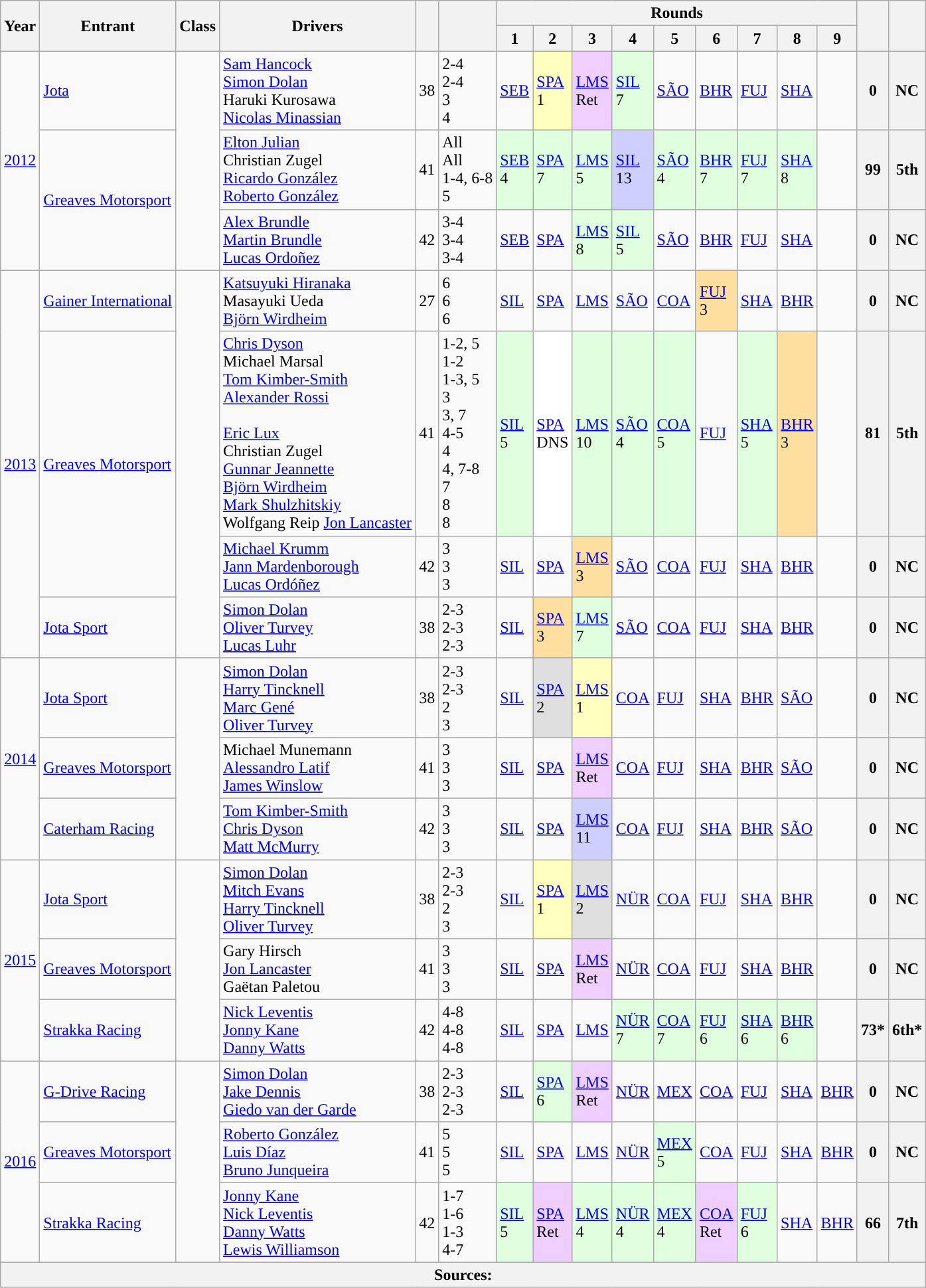<table class="wikitable">
<tr>
<th rowspan="2">Year</th>
<th rowspan="2">Entrant</th>
<th rowspan="2">Class</th>
<th rowspan="2">Drivers</th>
<th rowspan="2"></th>
<th rowspan="2"></th>
<th colspan="9">Rounds</th>
<th rowspan="2"></th>
<th rowspan="2"></th>
</tr>
<tr>
<th>1</th>
<th>2</th>
<th>3</th>
<th>4</th>
<th>5</th>
<th>6</th>
<th>7</th>
<th>8</th>
<th>9</th>
</tr>
<tr>
<td rowspan="3"><a href='#'>2012</a></td>
<td> <a href='#'>Jota</a></td>
<td rowspan="3"></td>
<td> <a href='#'>Sam Hancock</a><br> <a href='#'>Simon Dolan</a><br> Haruki Kurosawa<br> <a href='#'>Nicolas Minassian</a></td>
<td>38</td>
<td>2-4<br>2-4<br>3<br>4</td>
<td><a href='#'>SEB</a><br></td>
<td style="background:#FFFFBF;”"><a href='#'>SPA</a><br>1</td>
<td style="background:#EFCFFF;"><a href='#'>LMS</a><br>Ret</td>
<td style="background:#DFFFDF;"><a href='#'>SIL</a><br>7</td>
<td><a href='#'>SÃO</a><br></td>
<td><a href='#'>BHR</a><br></td>
<td><a href='#'>FUJ</a><br></td>
<td><a href='#'>SHA</a><br></td>
<td></td>
<th>0</th>
<th>NC</th>
</tr>
<tr>
<td rowspan="2"> <a href='#'>Greaves Motorsport</a></td>
<td> <a href='#'>Elton Julian</a><br> Christian Zugel<br> <a href='#'>Ricardo González</a><br> <a href='#'>Roberto González</a></td>
<td>41</td>
<td>All<br>All<br>1-4, 6-8<br>5</td>
<td style="background:#DFFFDF;"><a href='#'>SEB</a><br>4</td>
<td style="background:#DFFFDF;"><a href='#'>SPA</a><br>7</td>
<td style="background:#DFFFDF;"><a href='#'>LMS</a><br>5</td>
<td style="background:#CFCFFF;”"><a href='#'>SIL</a><br>13</td>
<td style="background:#DFFFDF;"><a href='#'>SÃO</a><br>4</td>
<td style="background:#DFFFDF;"><a href='#'>BHR</a><br>7</td>
<td style="background:#DFFFDF;"><a href='#'>FUJ</a><br>7</td>
<td style="background:#DFFFDF;"><a href='#'>SHA</a><br>8</td>
<td></td>
<th>99</th>
<th>5th</th>
</tr>
<tr>
<td> <a href='#'>Alex Brundle</a><br> <a href='#'>Martin Brundle</a><br> <a href='#'>Lucas Ordoñez</a></td>
<td>42</td>
<td>3-4<br>3-4<br>3-4</td>
<td><a href='#'>SEB</a><br></td>
<td><a href='#'>SPA</a><br></td>
<td style="background:#DFFFDF;"><a href='#'>LMS</a><br>8</td>
<td style="background:#DFFFDF;"><a href='#'>SIL</a><br>5</td>
<td><a href='#'>SÃO</a><br></td>
<td><a href='#'>BHR</a><br></td>
<td><a href='#'>FUJ</a><br></td>
<td><a href='#'>SHA</a><br></td>
<td></td>
<th>0</th>
<th>NC</th>
</tr>
<tr>
<td rowspan="4"><a href='#'>2013</a></td>
<td> <a href='#'>Gainer International</a></td>
<td rowspan="4"></td>
<td> <a href='#'>Katsuyuki Hiranaka</a><br> Masayuki Ueda<br> <a href='#'>Björn Wirdheim</a></td>
<td>27</td>
<td>6<br>6<br>6</td>
<td><a href='#'>SIL</a><br></td>
<td><a href='#'>SPA</a><br></td>
<td><a href='#'>LMS</a><br></td>
<td><a href='#'>SÃO</a><br></td>
<td><a href='#'>COA</a><br></td>
<td style="background:#FFDF9F;”"><a href='#'>FUJ</a><br>3</td>
<td><a href='#'>SHA</a><br></td>
<td><a href='#'>BHR</a><br></td>
<td></td>
<th>0</th>
<th>NC</th>
</tr>
<tr>
<td rowspan="2"> <a href='#'>Greaves Motorsport</a></td>
<td> <a href='#'>Chris Dyson</a><br> Michael Marsal<br> <a href='#'>Tom Kimber-Smith</a><br> <a href='#'>Alexander Rossi</a><br><br> <a href='#'>Eric Lux</a><br> Christian Zugel<br> <a href='#'>Gunnar Jeannette</a><br> <a href='#'>Björn Wirdheim</a><br> <a href='#'>Mark Shulzhitskiy</a><br> Wolfgang Reip
 <a href='#'>Jon Lancaster</a></td>
<td>41</td>
<td>1-2, 5<br>1-2<br>1-3, 5<br>3<br>3, 7<br>4-5<br>4<br>4, 7-8<br>7<br>8<br>8</td>
<td style="background:#DFFFDF;"><a href='#'>SIL</a><br>5</td>
<td style="background:#ffffff;”"><a href='#'>SPA</a><br>DNS</td>
<td style="background:#DFFFDF;"><a href='#'>LMS</a><br>10</td>
<td style="background:#DFFFDF;"><a href='#'>SÃO</a><br>4</td>
<td style="background:#DFFFDF;"><a href='#'>COA</a><br>5</td>
<td><a href='#'>FUJ</a><br></td>
<td style="background:#DFFFDF;"><a href='#'>SHA</a><br>5</td>
<td style="background:#FFDF9F;”"><a href='#'>BHR</a><br>3</td>
<td></td>
<th>81</th>
<th>5th</th>
</tr>
<tr>
<td> <a href='#'>Michael Krumm</a><br> <a href='#'>Jann Mardenborough</a><br> <a href='#'>Lucas Ordóñez</a></td>
<td>42</td>
<td>3<br>3<br>3</td>
<td><a href='#'>SIL</a><br></td>
<td><a href='#'>SPA</a><br></td>
<td style="background:#FFDF9F;”"><a href='#'>LMS</a><br>3</td>
<td><a href='#'>SÃO</a><br></td>
<td><a href='#'>COA</a><br></td>
<td><a href='#'>FUJ</a><br></td>
<td><a href='#'>SHA</a><br></td>
<td><a href='#'>BHR</a><br></td>
<td></td>
<th>0</th>
<th>NC</th>
</tr>
<tr>
<td> <a href='#'>Jota Sport</a></td>
<td> <a href='#'>Simon Dolan</a><br> <a href='#'>Oliver Turvey</a><br> <a href='#'>Lucas Luhr</a></td>
<td>38</td>
<td>2-3<br>2-3<br>2-3</td>
<td><a href='#'>SIL</a><br></td>
<td style="background:#FFDF9F;”"><a href='#'>SPA</a><br>3</td>
<td style="background:#DFFFDF;"><a href='#'>LMS</a><br>7</td>
<td><a href='#'>SÃO</a><br></td>
<td><a href='#'>COA</a><br></td>
<td><a href='#'>FUJ</a><br></td>
<td><a href='#'>SHA</a><br></td>
<td><a href='#'>BHR</a><br></td>
<td></td>
<th>0</th>
<th>NC</th>
</tr>
<tr>
<td rowspan="3"><a href='#'>2014</a></td>
<td> <a href='#'>Jota Sport</a></td>
<td rowspan="3"></td>
<td> <a href='#'>Simon Dolan</a><br> <a href='#'>Harry Tincknell</a><br> <a href='#'>Marc Gené</a><br> <a href='#'>Oliver Turvey</a></td>
<td>38</td>
<td>2-3<br>2-3<br>2<br>3</td>
<td><a href='#'>SIL</a><br></td>
<td style="background:#DFDFDF;”"><a href='#'>SPA</a><br>2</td>
<td style="background:#FFFFBF;”"><a href='#'>LMS</a><br>1</td>
<td><a href='#'>COA</a><br></td>
<td><a href='#'>FUJ</a><br></td>
<td><a href='#'>SHA</a><br></td>
<td><a href='#'>BHR</a><br></td>
<td><a href='#'>SÃO</a><br></td>
<td></td>
<th>0</th>
<th>NC</th>
</tr>
<tr>
<td> <a href='#'>Greaves Motorsport</a></td>
<td> Michael Munemann<br> <a href='#'>Alessandro Latif</a><br> <a href='#'>James Winslow</a></td>
<td>41</td>
<td>3<br>3<br>3</td>
<td><a href='#'>SIL</a><br></td>
<td><a href='#'>SPA</a><br></td>
<td style="background:#EFCFFF;"><a href='#'>LMS</a><br>Ret</td>
<td><a href='#'>COA</a><br></td>
<td><a href='#'>FUJ</a><br></td>
<td><a href='#'>SHA</a><br></td>
<td><a href='#'>BHR</a><br></td>
<td><a href='#'>SÃO</a><br></td>
<td></td>
<th>0</th>
<th>NC</th>
</tr>
<tr>
<td> <a href='#'>Caterham Racing</a></td>
<td> <a href='#'>Tom Kimber-Smith</a><br> <a href='#'>Chris Dyson</a><br> <a href='#'>Matt McMurry</a></td>
<td>42</td>
<td>3<br>3<br>3</td>
<td><a href='#'>SIL</a><br></td>
<td><a href='#'>SPA</a><br></td>
<td style="background:#CFCFFF;”"><a href='#'>LMS</a><br>11</td>
<td><a href='#'>COA</a><br></td>
<td><a href='#'>FUJ</a><br></td>
<td><a href='#'>SHA</a><br></td>
<td><a href='#'>BHR</a><br></td>
<td><a href='#'>SÃO</a><br></td>
<td></td>
<th>0</th>
<th>NC</th>
</tr>
<tr>
<td rowspan="3"><a href='#'>2015</a></td>
<td> <a href='#'>Jota Sport</a></td>
<td rowspan="3"></td>
<td> <a href='#'>Simon Dolan</a><br> <a href='#'>Mitch Evans</a><br> <a href='#'>Harry Tincknell</a><br> <a href='#'>Oliver Turvey</a></td>
<td>38</td>
<td>2-3<br>2-3<br>2<br>3</td>
<td><a href='#'>SIL</a><br></td>
<td style="background:#FFFFBF;”"><a href='#'>SPA</a><br>1</td>
<td style="background:#DFDFDF;”"><a href='#'>LMS</a><br>2</td>
<td><a href='#'>NÜR</a><br></td>
<td><a href='#'>COA</a><br></td>
<td><a href='#'>FUJ</a><br></td>
<td><a href='#'>SHA</a><br></td>
<td><a href='#'>BHR</a><br></td>
<td></td>
<th>0</th>
<th>NC</th>
</tr>
<tr>
<td> <a href='#'>Greaves Motorsport</a></td>
<td> Gary Hirsch<br> <a href='#'>Jon Lancaster</a><br> Gaëtan Paletou</td>
<td>41</td>
<td>3<br>3<br>3</td>
<td><a href='#'>SIL</a><br></td>
<td><a href='#'>SPA</a><br></td>
<td style="background:#EFCFFF;"><a href='#'>LMS</a><br>Ret</td>
<td><a href='#'>NÜR</a><br></td>
<td><a href='#'>COA</a><br></td>
<td><a href='#'>FUJ</a><br></td>
<td><a href='#'>SHA</a><br></td>
<td><a href='#'>BHR</a><br></td>
<td></td>
<th>0</th>
<th>NC</th>
</tr>
<tr>
<td> <a href='#'>Strakka Racing</a></td>
<td> <a href='#'>Nick Leventis</a><br> <a href='#'>Jonny Kane</a><br> <a href='#'>Danny Watts</a></td>
<td>42</td>
<td>4-8<br>4-8<br>4-8</td>
<td><a href='#'>SIL</a><br></td>
<td><a href='#'>SPA</a><br></td>
<td><a href='#'>LMS</a><br></td>
<td style="background:#DFFFDF;"><a href='#'>NÜR</a><br>7</td>
<td style="background:#DFFFDF;"><a href='#'>COA</a><br>7</td>
<td style="background:#DFFFDF;"><a href='#'>FUJ</a><br>6</td>
<td style="background:#DFFFDF;"><a href='#'>SHA</a><br>6</td>
<td style="background:#DFFFDF;"><a href='#'>BHR</a><br>6</td>
<td></td>
<th>73*</th>
<th>6th*</th>
</tr>
<tr>
<td rowspan="3"><a href='#'>2016</a></td>
<td> <a href='#'>G-Drive Racing</a></td>
<td rowspan="3"></td>
<td> <a href='#'>Simon Dolan</a><br> <a href='#'>Jake Dennis</a><br> <a href='#'>Giedo van der Garde</a></td>
<td>38</td>
<td>2-3<br>2-3<br>2-3</td>
<td><a href='#'>SIL</a><br></td>
<td style="background:#DFFFDF;"><a href='#'>SPA</a><br>6</td>
<td style="background:#EFCFFF;"><a href='#'>LMS</a><br>Ret</td>
<td><a href='#'>NÜR</a><br></td>
<td><a href='#'>MEX</a><br></td>
<td><a href='#'>COA</a><br></td>
<td><a href='#'>FUJ</a><br></td>
<td><a href='#'>SHA</a><br></td>
<td><a href='#'>BHR</a><br></td>
<th>0</th>
<th>NC</th>
</tr>
<tr>
<td> <a href='#'>Greaves Motorsport</a></td>
<td> <a href='#'>Roberto González</a><br> <a href='#'>Luis Díaz</a><br> <a href='#'>Bruno Junqueira</a></td>
<td>41</td>
<td>5<br>5<br>5</td>
<td><a href='#'>SIL</a><br></td>
<td><a href='#'>SPA</a><br></td>
<td><a href='#'>LMS</a><br></td>
<td><a href='#'>NÜR</a><br></td>
<td style="background:#DFFFDF;"><a href='#'>MEX</a><br>5</td>
<td><a href='#'>COA</a><br></td>
<td><a href='#'>FUJ</a><br></td>
<td><a href='#'>SHA</a><br></td>
<td><a href='#'>BHR</a><br></td>
<th>0</th>
<th>NC</th>
</tr>
<tr>
<td> <a href='#'>Strakka Racing</a></td>
<td> <a href='#'>Jonny Kane</a><br> <a href='#'>Nick Leventis</a><br> <a href='#'>Danny Watts</a><br> <a href='#'>Lewis Williamson</a></td>
<td>42</td>
<td>1-7<br>1-6<br>1-3<br>4-7</td>
<td style="background:#DFFFDF;"><a href='#'>SIL</a><br>5</td>
<td style="background:#EFCFFF;"><a href='#'>SPA</a><br>Ret</td>
<td style="background:#DFFFDF;"><a href='#'>LMS</a><br>4</td>
<td style="background:#DFFFDF;"><a href='#'>NÜR</a><br>4</td>
<td style="background:#DFFFDF;"><a href='#'>MEX</a><br>4</td>
<td style="background:#EFCFFF;"><a href='#'>COA</a><br>Ret</td>
<td style="background:#DFFFDF;"><a href='#'>FUJ</a><br>6</td>
<td><a href='#'>SHA</a><br></td>
<td><a href='#'>BHR</a><br></td>
<th>66</th>
<th>7th</th>
</tr>
<tr>
<th colspan="17">Sources:</th>
</tr>
</table>
